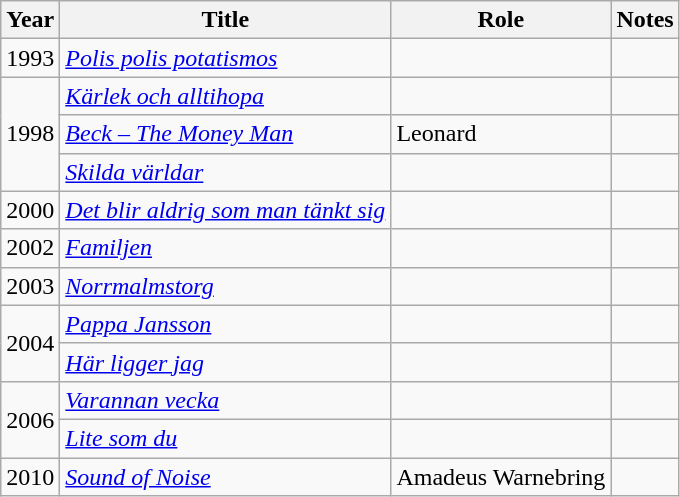<table class="wikitable sortable">
<tr>
<th>Year</th>
<th>Title</th>
<th>Role</th>
<th class = "unsortable">Notes</th>
</tr>
<tr>
<td>1993</td>
<td><em><a href='#'>Polis polis potatismos</a></em></td>
<td></td>
<td></td>
</tr>
<tr>
<td rowspan=3>1998</td>
<td><em><a href='#'>Kärlek och alltihopa</a></em></td>
<td></td>
<td></td>
</tr>
<tr>
<td><em><a href='#'>Beck &ndash; The Money Man</a></em></td>
<td>Leonard</td>
<td></td>
</tr>
<tr>
<td><em><a href='#'>Skilda världar</a></em></td>
<td></td>
<td></td>
</tr>
<tr>
<td>2000</td>
<td><em><a href='#'>Det blir aldrig som man tänkt sig</a></em></td>
<td></td>
<td></td>
</tr>
<tr>
<td>2002</td>
<td><em><a href='#'>Familjen</a></em></td>
<td></td>
<td></td>
</tr>
<tr>
<td>2003</td>
<td><em><a href='#'>Norrmalmstorg</a></em></td>
<td></td>
<td></td>
</tr>
<tr>
<td rowspan=2>2004</td>
<td><em><a href='#'>Pappa Jansson</a></em></td>
<td></td>
<td></td>
</tr>
<tr>
<td><em><a href='#'>Här ligger jag</a></em></td>
<td></td>
<td></td>
</tr>
<tr>
<td rowspan=2>2006</td>
<td><em><a href='#'>Varannan vecka</a></em></td>
<td></td>
<td></td>
</tr>
<tr>
<td><em><a href='#'>Lite som du</a></em></td>
<td></td>
<td></td>
</tr>
<tr>
<td>2010</td>
<td><em><a href='#'>Sound of Noise</a></em></td>
<td>Amadeus Warnebring</td>
<td></td>
</tr>
</table>
